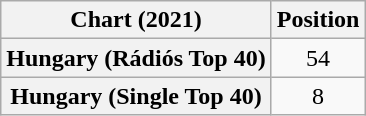<table class="wikitable plainrowheaders" style="text-align:center">
<tr>
<th>Chart (2021)</th>
<th>Position</th>
</tr>
<tr>
<th scope="row">Hungary (Rádiós Top 40)</th>
<td>54</td>
</tr>
<tr>
<th scope="row">Hungary (Single Top 40)</th>
<td>8</td>
</tr>
</table>
